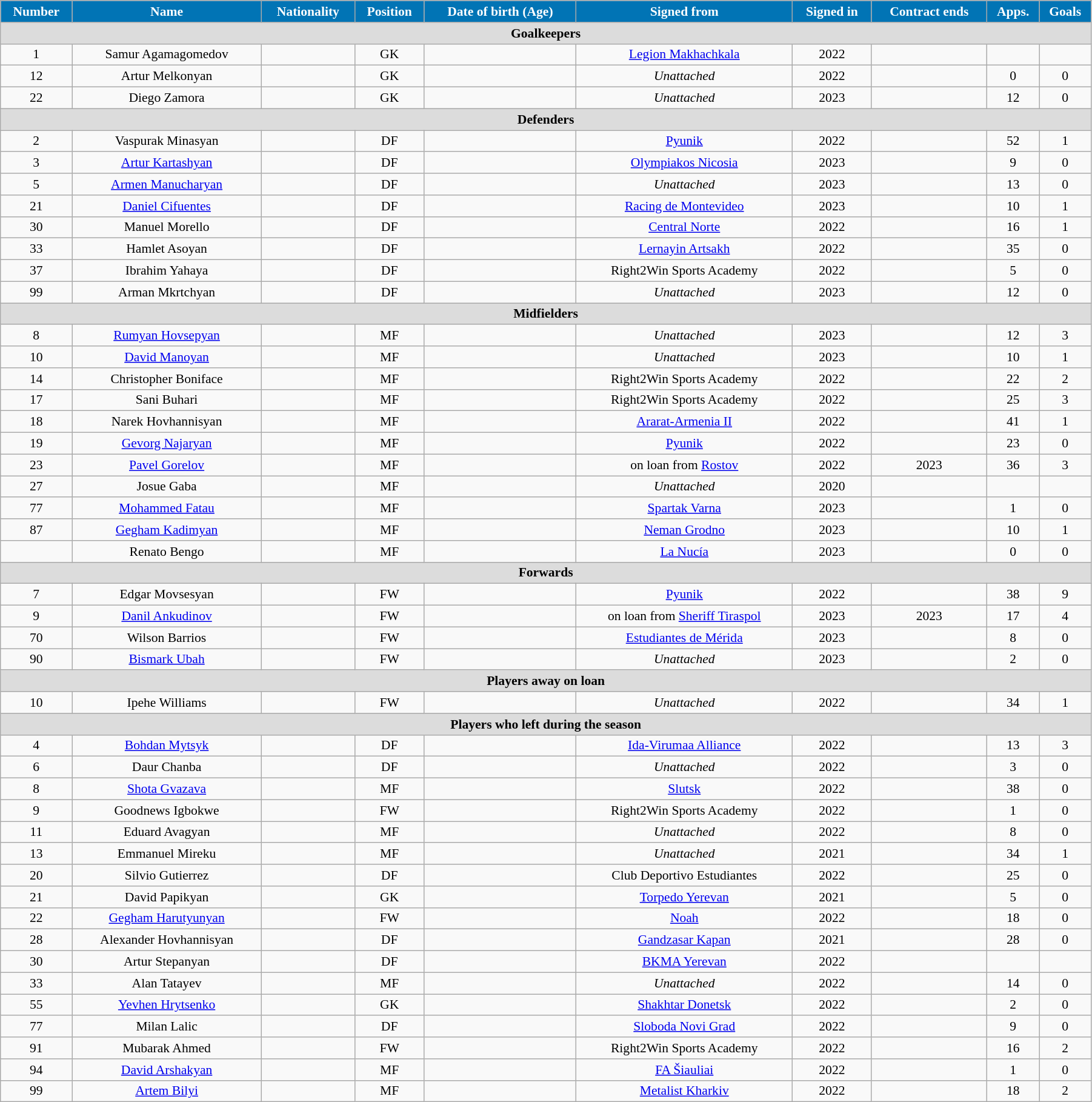<table class="wikitable"  style="text-align:center; font-size:90%; width:95%;">
<tr>
<th style="background:#0174B5; color:#FFFFFF; text-align:center;">Number</th>
<th style="background:#0174B5; color:#FFFFFF; text-align:center;">Name</th>
<th style="background:#0174B5; color:#FFFFFF; text-align:center;">Nationality</th>
<th style="background:#0174B5; color:#FFFFFF; text-align:center;">Position</th>
<th style="background:#0174B5; color:#FFFFFF; text-align:center;">Date of birth (Age)</th>
<th style="background:#0174B5; color:#FFFFFF; text-align:center;">Signed from</th>
<th style="background:#0174B5; color:#FFFFFF; text-align:center;">Signed in</th>
<th style="background:#0174B5; color:#FFFFFF; text-align:center;">Contract ends</th>
<th style="background:#0174B5; color:#FFFFFF; text-align:center;">Apps.</th>
<th style="background:#0174B5; color:#FFFFFF; text-align:center;">Goals</th>
</tr>
<tr>
<th colspan="11"  style="background:#dcdcdc; text-align:center;">Goalkeepers</th>
</tr>
<tr>
<td>1</td>
<td>Samur Agamagomedov</td>
<td></td>
<td>GK</td>
<td></td>
<td><a href='#'>Legion Makhachkala</a></td>
<td>2022</td>
<td></td>
<td></td>
<td></td>
</tr>
<tr>
<td>12</td>
<td>Artur Melkonyan</td>
<td></td>
<td>GK</td>
<td></td>
<td><em>Unattached</em></td>
<td>2022</td>
<td></td>
<td>0</td>
<td>0</td>
</tr>
<tr>
<td>22</td>
<td>Diego Zamora</td>
<td></td>
<td>GK</td>
<td></td>
<td><em>Unattached</em></td>
<td>2023</td>
<td></td>
<td>12</td>
<td>0</td>
</tr>
<tr>
<th colspan="11"  style="background:#dcdcdc; text-align:center;">Defenders</th>
</tr>
<tr>
<td>2</td>
<td>Vaspurak Minasyan</td>
<td></td>
<td>DF</td>
<td></td>
<td><a href='#'>Pyunik</a></td>
<td>2022</td>
<td></td>
<td>52</td>
<td>1</td>
</tr>
<tr>
<td>3</td>
<td><a href='#'>Artur Kartashyan</a></td>
<td></td>
<td>DF</td>
<td></td>
<td><a href='#'>Olympiakos Nicosia</a></td>
<td>2023</td>
<td></td>
<td>9</td>
<td>0</td>
</tr>
<tr>
<td>5</td>
<td><a href='#'>Armen Manucharyan</a></td>
<td></td>
<td>DF</td>
<td></td>
<td><em>Unattached</em></td>
<td>2023</td>
<td></td>
<td>13</td>
<td>0</td>
</tr>
<tr>
<td>21</td>
<td><a href='#'>Daniel Cifuentes</a></td>
<td></td>
<td>DF</td>
<td></td>
<td><a href='#'>Racing de Montevideo</a></td>
<td>2023</td>
<td></td>
<td>10</td>
<td>1</td>
</tr>
<tr>
<td>30</td>
<td>Manuel Morello</td>
<td></td>
<td>DF</td>
<td></td>
<td><a href='#'>Central Norte</a></td>
<td>2022</td>
<td></td>
<td>16</td>
<td>1</td>
</tr>
<tr>
<td>33</td>
<td>Hamlet Asoyan</td>
<td></td>
<td>DF</td>
<td></td>
<td><a href='#'>Lernayin Artsakh</a></td>
<td>2022</td>
<td></td>
<td>35</td>
<td>0</td>
</tr>
<tr>
<td>37</td>
<td>Ibrahim Yahaya</td>
<td></td>
<td>DF</td>
<td></td>
<td>Right2Win Sports Academy</td>
<td>2022</td>
<td></td>
<td>5</td>
<td>0</td>
</tr>
<tr>
<td>99</td>
<td>Arman Mkrtchyan</td>
<td></td>
<td>DF</td>
<td></td>
<td><em>Unattached</em></td>
<td>2023</td>
<td></td>
<td>12</td>
<td>0</td>
</tr>
<tr>
<th colspan="11"  style="background:#dcdcdc; text-align:center;">Midfielders</th>
</tr>
<tr>
<td>8</td>
<td><a href='#'>Rumyan Hovsepyan</a></td>
<td></td>
<td>MF</td>
<td></td>
<td><em>Unattached</em></td>
<td>2023</td>
<td></td>
<td>12</td>
<td>3</td>
</tr>
<tr>
<td>10</td>
<td><a href='#'>David Manoyan</a></td>
<td></td>
<td>MF</td>
<td></td>
<td><em>Unattached</em></td>
<td>2023</td>
<td></td>
<td>10</td>
<td>1</td>
</tr>
<tr>
<td>14</td>
<td>Christopher Boniface</td>
<td></td>
<td>MF</td>
<td></td>
<td>Right2Win Sports Academy</td>
<td>2022</td>
<td></td>
<td>22</td>
<td>2</td>
</tr>
<tr>
<td>17</td>
<td>Sani Buhari</td>
<td></td>
<td>MF</td>
<td></td>
<td>Right2Win Sports Academy</td>
<td>2022</td>
<td></td>
<td>25</td>
<td>3</td>
</tr>
<tr>
<td>18</td>
<td>Narek Hovhannisyan</td>
<td></td>
<td>MF</td>
<td></td>
<td><a href='#'>Ararat-Armenia II</a></td>
<td>2022</td>
<td></td>
<td>41</td>
<td>1</td>
</tr>
<tr>
<td>19</td>
<td><a href='#'>Gevorg Najaryan</a></td>
<td></td>
<td>MF</td>
<td></td>
<td><a href='#'>Pyunik</a></td>
<td>2022</td>
<td></td>
<td>23</td>
<td>0</td>
</tr>
<tr>
<td>23</td>
<td><a href='#'>Pavel Gorelov</a></td>
<td></td>
<td>MF</td>
<td></td>
<td>on loan from <a href='#'>Rostov</a></td>
<td>2022</td>
<td>2023</td>
<td>36</td>
<td>3</td>
</tr>
<tr>
<td>27</td>
<td>Josue Gaba</td>
<td></td>
<td>MF</td>
<td></td>
<td><em>Unattached</em></td>
<td>2020</td>
<td></td>
<td></td>
<td></td>
</tr>
<tr>
<td>77</td>
<td><a href='#'>Mohammed Fatau</a></td>
<td></td>
<td>MF</td>
<td></td>
<td><a href='#'>Spartak Varna</a></td>
<td>2023</td>
<td></td>
<td>1</td>
<td>0</td>
</tr>
<tr>
<td>87</td>
<td><a href='#'>Gegham Kadimyan</a></td>
<td></td>
<td>MF</td>
<td></td>
<td><a href='#'>Neman Grodno</a></td>
<td>2023</td>
<td></td>
<td>10</td>
<td>1</td>
</tr>
<tr>
<td></td>
<td>Renato Bengo</td>
<td></td>
<td>MF</td>
<td></td>
<td><a href='#'>La Nucía</a></td>
<td>2023</td>
<td></td>
<td>0</td>
<td>0</td>
</tr>
<tr>
<th colspan="11"  style="background:#dcdcdc; text-align:center;">Forwards</th>
</tr>
<tr>
<td>7</td>
<td>Edgar Movsesyan</td>
<td></td>
<td>FW</td>
<td></td>
<td><a href='#'>Pyunik</a></td>
<td>2022</td>
<td></td>
<td>38</td>
<td>9</td>
</tr>
<tr>
<td>9</td>
<td><a href='#'>Danil Ankudinov</a></td>
<td></td>
<td>FW</td>
<td></td>
<td>on loan from <a href='#'>Sheriff Tiraspol</a></td>
<td>2023</td>
<td>2023</td>
<td>17</td>
<td>4</td>
</tr>
<tr>
<td>70</td>
<td>Wilson Barrios</td>
<td></td>
<td>FW</td>
<td></td>
<td><a href='#'>Estudiantes de Mérida</a></td>
<td>2023</td>
<td></td>
<td>8</td>
<td>0</td>
</tr>
<tr>
<td>90</td>
<td><a href='#'>Bismark Ubah</a></td>
<td></td>
<td>FW</td>
<td></td>
<td><em>Unattached</em></td>
<td>2023</td>
<td></td>
<td>2</td>
<td>0</td>
</tr>
<tr>
<th colspan="11"  style="background:#dcdcdc; text-align:center;">Players away on loan</th>
</tr>
<tr>
<td>10</td>
<td>Ipehe Williams</td>
<td></td>
<td>FW</td>
<td></td>
<td><em>Unattached</em></td>
<td>2022</td>
<td></td>
<td>34</td>
<td>1</td>
</tr>
<tr>
<th colspan="11"  style="background:#dcdcdc; text-align:center;">Players who left during the season</th>
</tr>
<tr>
<td>4</td>
<td><a href='#'>Bohdan Mytsyk</a></td>
<td></td>
<td>DF</td>
<td></td>
<td><a href='#'>Ida-Virumaa Alliance</a></td>
<td>2022</td>
<td></td>
<td>13</td>
<td>3</td>
</tr>
<tr>
<td>6</td>
<td>Daur Chanba</td>
<td></td>
<td>DF</td>
<td></td>
<td><em>Unattached</em></td>
<td>2022</td>
<td></td>
<td>3</td>
<td>0</td>
</tr>
<tr>
<td>8</td>
<td><a href='#'>Shota Gvazava</a></td>
<td></td>
<td>MF</td>
<td></td>
<td><a href='#'>Slutsk</a></td>
<td>2022</td>
<td></td>
<td>38</td>
<td>0</td>
</tr>
<tr>
<td>9</td>
<td>Goodnews Igbokwe</td>
<td></td>
<td>FW</td>
<td></td>
<td>Right2Win Sports Academy</td>
<td>2022</td>
<td></td>
<td>1</td>
<td>0</td>
</tr>
<tr>
<td>11</td>
<td>Eduard Avagyan</td>
<td></td>
<td>MF</td>
<td></td>
<td><em>Unattached</em></td>
<td>2022</td>
<td></td>
<td>8</td>
<td>0</td>
</tr>
<tr>
<td>13</td>
<td>Emmanuel Mireku</td>
<td></td>
<td>MF</td>
<td></td>
<td><em>Unattached</em></td>
<td>2021</td>
<td></td>
<td>34</td>
<td>1</td>
</tr>
<tr>
<td>20</td>
<td>Silvio Gutierrez</td>
<td></td>
<td>DF</td>
<td></td>
<td>Club Deportivo Estudiantes</td>
<td>2022</td>
<td></td>
<td>25</td>
<td>0</td>
</tr>
<tr>
<td>21</td>
<td>David Papikyan</td>
<td></td>
<td>GK</td>
<td></td>
<td><a href='#'>Torpedo Yerevan</a></td>
<td>2021</td>
<td></td>
<td>5</td>
<td>0</td>
</tr>
<tr>
<td>22</td>
<td><a href='#'>Gegham Harutyunyan</a></td>
<td></td>
<td>FW</td>
<td></td>
<td><a href='#'>Noah</a></td>
<td>2022</td>
<td></td>
<td>18</td>
<td>0</td>
</tr>
<tr>
<td>28</td>
<td>Alexander Hovhannisyan</td>
<td></td>
<td>DF</td>
<td></td>
<td><a href='#'>Gandzasar Kapan</a></td>
<td>2021</td>
<td></td>
<td>28</td>
<td>0</td>
</tr>
<tr>
<td>30</td>
<td>Artur Stepanyan</td>
<td></td>
<td>DF</td>
<td></td>
<td><a href='#'>BKMA Yerevan</a></td>
<td>2022</td>
<td></td>
<td></td>
<td></td>
</tr>
<tr>
<td>33</td>
<td>Alan Tatayev</td>
<td></td>
<td>MF</td>
<td></td>
<td><em>Unattached</em></td>
<td>2022</td>
<td></td>
<td>14</td>
<td>0</td>
</tr>
<tr>
<td>55</td>
<td><a href='#'>Yevhen Hrytsenko</a></td>
<td></td>
<td>GK</td>
<td></td>
<td><a href='#'>Shakhtar Donetsk</a></td>
<td>2022</td>
<td></td>
<td>2</td>
<td>0</td>
</tr>
<tr>
<td>77</td>
<td>Milan Lalic</td>
<td></td>
<td>DF</td>
<td></td>
<td><a href='#'>Sloboda Novi Grad</a></td>
<td>2022</td>
<td></td>
<td>9</td>
<td>0</td>
</tr>
<tr>
<td>91</td>
<td>Mubarak Ahmed</td>
<td></td>
<td>FW</td>
<td></td>
<td>Right2Win Sports Academy</td>
<td>2022</td>
<td></td>
<td>16</td>
<td>2</td>
</tr>
<tr>
<td>94</td>
<td><a href='#'>David Arshakyan</a></td>
<td></td>
<td>MF</td>
<td></td>
<td><a href='#'>FA Šiauliai</a></td>
<td>2022</td>
<td></td>
<td>1</td>
<td>0</td>
</tr>
<tr>
<td>99</td>
<td><a href='#'>Artem Bilyi</a></td>
<td></td>
<td>MF</td>
<td></td>
<td><a href='#'>Metalist Kharkiv</a></td>
<td>2022</td>
<td></td>
<td>18</td>
<td>2</td>
</tr>
</table>
